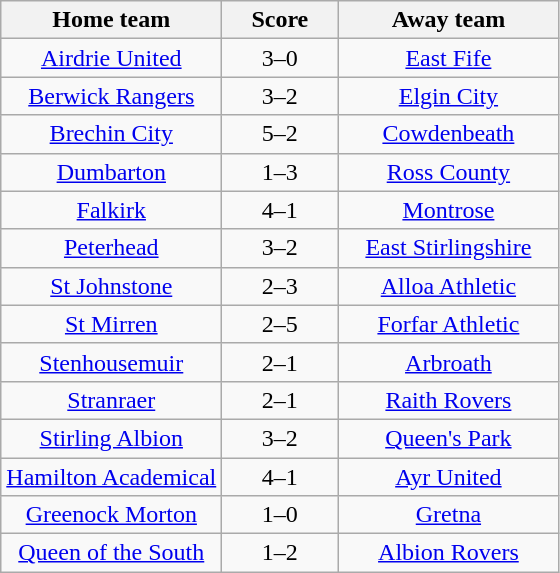<table class="wikitable" style="text-align: center">
<tr>
<th width=140>Home team</th>
<th width=70>Score</th>
<th width=140>Away team</th>
</tr>
<tr>
<td><a href='#'>Airdrie United</a></td>
<td>3–0</td>
<td><a href='#'>East Fife</a></td>
</tr>
<tr>
<td><a href='#'>Berwick Rangers</a></td>
<td>3–2</td>
<td><a href='#'>Elgin City</a></td>
</tr>
<tr>
<td><a href='#'>Brechin City</a></td>
<td>5–2</td>
<td><a href='#'>Cowdenbeath</a></td>
</tr>
<tr>
<td><a href='#'>Dumbarton</a></td>
<td>1–3</td>
<td><a href='#'>Ross County</a></td>
</tr>
<tr>
<td><a href='#'>Falkirk</a></td>
<td>4–1</td>
<td><a href='#'>Montrose</a></td>
</tr>
<tr>
<td><a href='#'>Peterhead</a></td>
<td>3–2</td>
<td><a href='#'>East Stirlingshire</a></td>
</tr>
<tr>
<td><a href='#'>St Johnstone</a></td>
<td>2–3</td>
<td><a href='#'>Alloa Athletic</a></td>
</tr>
<tr>
<td><a href='#'>St Mirren</a></td>
<td>2–5</td>
<td><a href='#'>Forfar Athletic</a></td>
</tr>
<tr>
<td><a href='#'>Stenhousemuir</a></td>
<td>2–1</td>
<td><a href='#'>Arbroath</a></td>
</tr>
<tr>
<td><a href='#'>Stranraer</a></td>
<td>2–1</td>
<td><a href='#'>Raith Rovers</a></td>
</tr>
<tr>
<td><a href='#'>Stirling Albion</a></td>
<td>3–2</td>
<td><a href='#'>Queen's Park</a></td>
</tr>
<tr>
<td><a href='#'>Hamilton Academical</a></td>
<td>4–1</td>
<td><a href='#'>Ayr United</a></td>
</tr>
<tr>
<td><a href='#'>Greenock Morton</a></td>
<td>1–0</td>
<td><a href='#'>Gretna</a></td>
</tr>
<tr>
<td><a href='#'>Queen of the South</a></td>
<td>1–2</td>
<td><a href='#'>Albion Rovers</a></td>
</tr>
</table>
